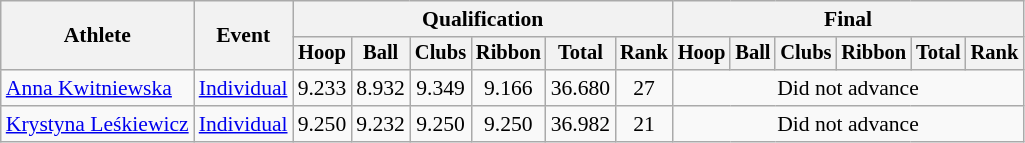<table class=wikitable style="font-size:90%">
<tr>
<th rowspan=2>Athlete</th>
<th rowspan=2>Event</th>
<th colspan=6>Qualification</th>
<th colspan=6>Final</th>
</tr>
<tr style="font-size:95%">
<th>Hoop</th>
<th>Ball</th>
<th>Clubs</th>
<th>Ribbon</th>
<th>Total</th>
<th>Rank</th>
<th>Hoop</th>
<th>Ball</th>
<th>Clubs</th>
<th>Ribbon</th>
<th>Total</th>
<th>Rank</th>
</tr>
<tr align=center>
<td align=left><a href='#'>Anna Kwitniewska</a></td>
<td align=left><a href='#'>Individual</a></td>
<td>9.233</td>
<td>8.932</td>
<td>9.349</td>
<td>9.166</td>
<td>36.680</td>
<td>27</td>
<td colspan=6>Did not advance</td>
</tr>
<tr align=center>
<td align=left><a href='#'>Krystyna Leśkiewicz</a></td>
<td align=left><a href='#'>Individual</a></td>
<td>9.250</td>
<td>9.232</td>
<td>9.250</td>
<td>9.250</td>
<td>36.982</td>
<td>21</td>
<td colspan=6>Did not advance</td>
</tr>
</table>
